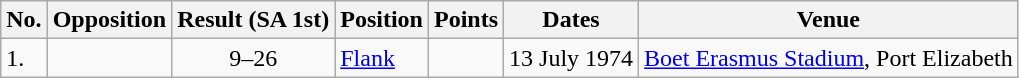<table class="wikitable sortable">
<tr>
<th>No.</th>
<th>Opposition</th>
<th>Result (SA 1st)</th>
<th>Position</th>
<th>Points</th>
<th>Dates</th>
<th>Venue</th>
</tr>
<tr>
<td>1.</td>
<td></td>
<td align="center">9–26</td>
<td><a href='#'>Flank</a></td>
<td></td>
<td>13 July 1974</td>
<td><a href='#'>Boet Erasmus Stadium</a>, Port Elizabeth</td>
</tr>
</table>
